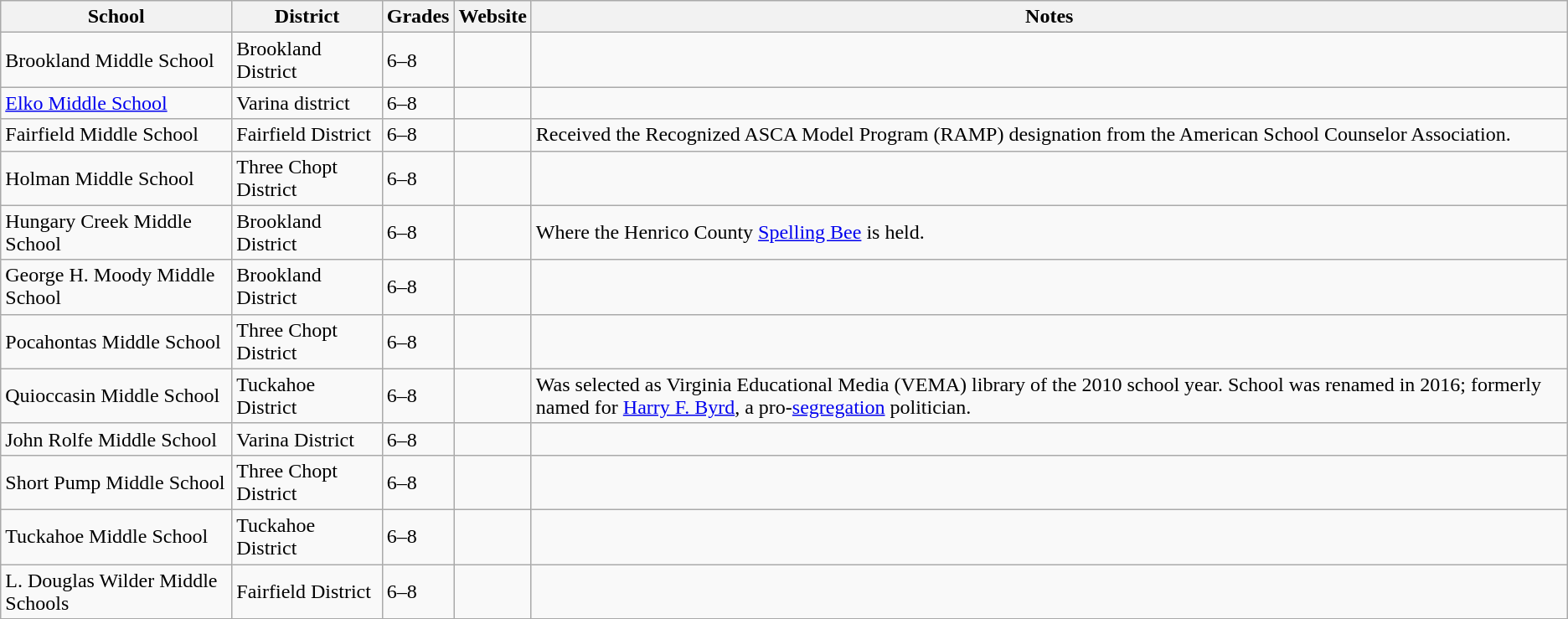<table class="wikitable">
<tr>
<th>School</th>
<th>District</th>
<th>Grades</th>
<th>Website</th>
<th>Notes</th>
</tr>
<tr>
<td>Brookland Middle School</td>
<td>Brookland District</td>
<td>6–8</td>
<td></td>
<td></td>
</tr>
<tr>
<td><a href='#'>Elko Middle School</a></td>
<td>Varina district</td>
<td>6–8</td>
<td></td>
<td></td>
</tr>
<tr>
<td>Fairfield Middle School</td>
<td>Fairfield District</td>
<td>6–8</td>
<td></td>
<td>Received the Recognized ASCA Model Program (RAMP) designation from the American School Counselor Association.</td>
</tr>
<tr>
<td>Holman Middle School</td>
<td>Three Chopt District</td>
<td>6–8</td>
<td></td>
<td></td>
</tr>
<tr>
<td>Hungary Creek Middle School</td>
<td>Brookland District</td>
<td>6–8</td>
<td></td>
<td>Where the Henrico County <a href='#'>Spelling Bee</a> is held.</td>
</tr>
<tr>
<td>George H. Moody Middle School</td>
<td>Brookland District</td>
<td>6–8</td>
<td></td>
<td></td>
</tr>
<tr>
<td>Pocahontas Middle School</td>
<td>Three Chopt District</td>
<td>6–8</td>
<td></td>
<td></td>
</tr>
<tr>
<td>Quioccasin Middle School</td>
<td>Tuckahoe District</td>
<td>6–8</td>
<td></td>
<td>Was selected as Virginia Educational Media (VEMA) library of the 2010 school year. School was renamed in 2016; formerly named for <a href='#'>Harry F. Byrd</a>, a pro-<a href='#'>segregation</a> politician.</td>
</tr>
<tr>
<td>John Rolfe Middle School</td>
<td>Varina District</td>
<td>6–8</td>
<td></td>
<td></td>
</tr>
<tr>
<td>Short Pump Middle School</td>
<td>Three Chopt District</td>
<td>6–8</td>
<td></td>
<td></td>
</tr>
<tr>
<td>Tuckahoe Middle School</td>
<td>Tuckahoe District</td>
<td>6–8</td>
<td></td>
<td></td>
</tr>
<tr>
<td>L. Douglas Wilder Middle Schools</td>
<td>Fairfield District</td>
<td>6–8</td>
<td></td>
<td></td>
</tr>
<tr>
</tr>
</table>
